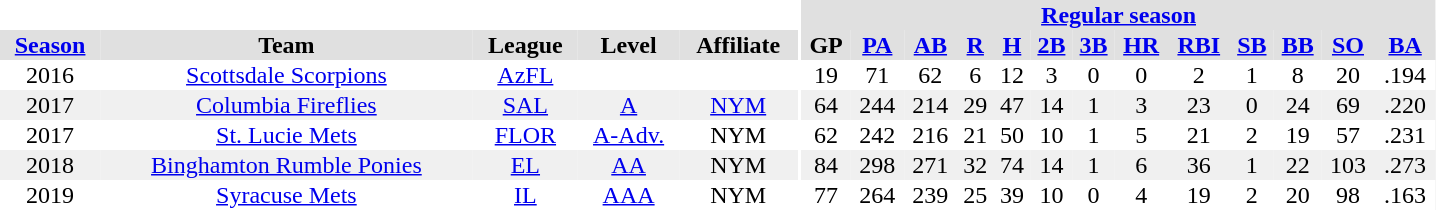<table border="0" cellpadding="1" cellspacing="0" style="text-align:center; width:60em">
<tr bgcolor="#e0e0e0">
<th colspan="5" bgcolor="#ffffff"></th>
<th rowspan="98" bgcolor="#ffffff"></th>
<th colspan="14"><a href='#'>Regular season</a></th>
<th rowspan="99" bgcolor="#ffffff"></th>
</tr>
<tr bgcolor="#e0e0e0">
<th><a href='#'>Season</a></th>
<th>Team</th>
<th>League</th>
<th>Level</th>
<th>Affiliate</th>
<th>GP</th>
<th><a href='#'>PA</a></th>
<th><a href='#'>AB</a></th>
<th><a href='#'>R</a></th>
<th><a href='#'>H</a></th>
<th><a href='#'>2B</a></th>
<th><a href='#'>3B</a></th>
<th><a href='#'>HR</a></th>
<th><a href='#'>RBI</a></th>
<th><a href='#'>SB</a></th>
<th><a href='#'>BB</a></th>
<th><a href='#'>SO</a></th>
<th><a href='#'>BA</a></th>
</tr>
<tr>
<td>2016</td>
<td><a href='#'>Scottsdale Scorpions</a></td>
<td><a href='#'>AzFL</a></td>
<td></td>
<td></td>
<td>19</td>
<td>71</td>
<td>62</td>
<td>6</td>
<td>12</td>
<td>3</td>
<td>0</td>
<td>0</td>
<td>2</td>
<td>1</td>
<td>8</td>
<td>20</td>
<td>.194</td>
</tr>
<tr>
</tr>
<tr bgcolor="#f0f0f0">
<td>2017</td>
<td><a href='#'>Columbia Fireflies</a></td>
<td><a href='#'>SAL</a></td>
<td><a href='#'>A</a></td>
<td><a href='#'>NYM</a></td>
<td>64</td>
<td>244</td>
<td>214</td>
<td>29</td>
<td>47</td>
<td>14</td>
<td>1</td>
<td>3</td>
<td>23</td>
<td>0</td>
<td>24</td>
<td>69</td>
<td>.220</td>
</tr>
<tr>
<td>2017</td>
<td><a href='#'>St. Lucie Mets</a></td>
<td><a href='#'>FLOR</a></td>
<td><a href='#'>A-Adv.</a></td>
<td>NYM</td>
<td>62</td>
<td>242</td>
<td>216</td>
<td>21</td>
<td>50</td>
<td>10</td>
<td>1</td>
<td>5</td>
<td>21</td>
<td>2</td>
<td>19</td>
<td>57</td>
<td>.231</td>
</tr>
<tr bgcolor="#f0f0f0">
<td>2018</td>
<td><a href='#'>Binghamton Rumble Ponies</a></td>
<td><a href='#'>EL</a></td>
<td><a href='#'>AA</a></td>
<td>NYM</td>
<td>84</td>
<td>298</td>
<td>271</td>
<td>32</td>
<td>74</td>
<td>14</td>
<td>1</td>
<td>6</td>
<td>36</td>
<td>1</td>
<td>22</td>
<td>103</td>
<td>.273</td>
</tr>
<tr>
<td>2019</td>
<td><a href='#'>Syracuse Mets</a></td>
<td><a href='#'>IL</a></td>
<td><a href='#'>AAA</a></td>
<td>NYM</td>
<td>77</td>
<td>264</td>
<td>239</td>
<td>25</td>
<td>39</td>
<td>10</td>
<td>0</td>
<td>4</td>
<td>19</td>
<td>2</td>
<td>20</td>
<td>98</td>
<td>.163</td>
</tr>
<tr>
</tr>
</table>
